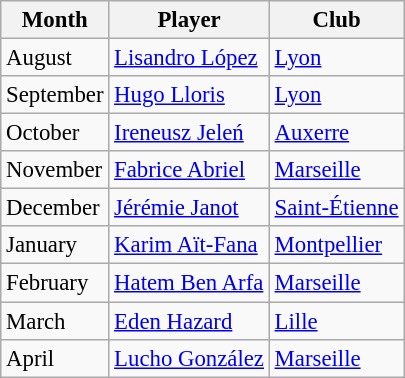<table class="wikitable" style="font-size:95%">
<tr>
<th>Month</th>
<th>Player</th>
<th>Club</th>
</tr>
<tr>
<td>August</td>
<td> <a href='#'>Lisandro López</a></td>
<td><a href='#'>Lyon</a></td>
</tr>
<tr>
<td>September</td>
<td> <a href='#'>Hugo Lloris</a></td>
<td><a href='#'>Lyon</a></td>
</tr>
<tr>
<td>October</td>
<td> <a href='#'>Ireneusz Jeleń</a></td>
<td><a href='#'>Auxerre</a></td>
</tr>
<tr>
<td>November</td>
<td> <a href='#'>Fabrice Abriel</a></td>
<td><a href='#'>Marseille</a></td>
</tr>
<tr>
<td>December</td>
<td> <a href='#'>Jérémie Janot</a></td>
<td><a href='#'>Saint-Étienne</a></td>
</tr>
<tr>
<td>January</td>
<td> <a href='#'>Karim Aït-Fana</a></td>
<td><a href='#'>Montpellier</a></td>
</tr>
<tr>
<td>February</td>
<td> <a href='#'>Hatem Ben Arfa</a></td>
<td><a href='#'>Marseille</a></td>
</tr>
<tr>
<td>March</td>
<td> <a href='#'>Eden Hazard</a></td>
<td><a href='#'>Lille</a></td>
</tr>
<tr>
<td>April</td>
<td> <a href='#'>Lucho González</a></td>
<td><a href='#'>Marseille</a></td>
</tr>
</table>
